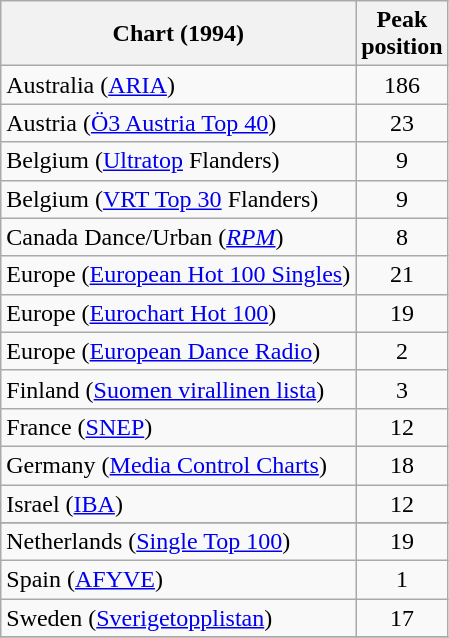<table class="wikitable sortable">
<tr>
<th>Chart (1994)</th>
<th>Peak<br>position</th>
</tr>
<tr>
<td>Australia (<a href='#'>ARIA</a>)</td>
<td align="center">186</td>
</tr>
<tr>
<td>Austria (<a href='#'>Ö3 Austria Top 40</a>)</td>
<td align="center">23</td>
</tr>
<tr>
<td>Belgium (<a href='#'>Ultratop</a> Flanders)</td>
<td align="center">9</td>
</tr>
<tr>
<td>Belgium (<a href='#'>VRT Top 30</a> Flanders)</td>
<td align="center">9</td>
</tr>
<tr>
<td>Canada Dance/Urban (<em><a href='#'>RPM</a></em>)</td>
<td align="center">8</td>
</tr>
<tr>
<td>Europe (<a href='#'>European Hot 100 Singles</a>)</td>
<td align="center">21</td>
</tr>
<tr>
<td>Europe (<a href='#'>Eurochart Hot 100</a>)</td>
<td align="center">19</td>
</tr>
<tr>
<td>Europe (<a href='#'>European Dance Radio</a>)</td>
<td align="center">2</td>
</tr>
<tr>
<td>Finland (<a href='#'>Suomen virallinen lista</a>)</td>
<td align="center">3</td>
</tr>
<tr>
<td>France (<a href='#'>SNEP</a>)</td>
<td align="center">12</td>
</tr>
<tr>
<td>Germany (<a href='#'>Media Control Charts</a>)</td>
<td align="center">18</td>
</tr>
<tr>
<td>Israel (<a href='#'>IBA</a>)</td>
<td align="center">12</td>
</tr>
<tr>
</tr>
<tr>
<td>Netherlands (<a href='#'>Single Top 100</a>)</td>
<td align="center">19</td>
</tr>
<tr>
<td>Spain (<a href='#'>AFYVE</a>)</td>
<td align="center">1</td>
</tr>
<tr>
<td>Sweden (<a href='#'>Sverigetopplistan</a>)</td>
<td align="center">17</td>
</tr>
<tr>
</tr>
</table>
